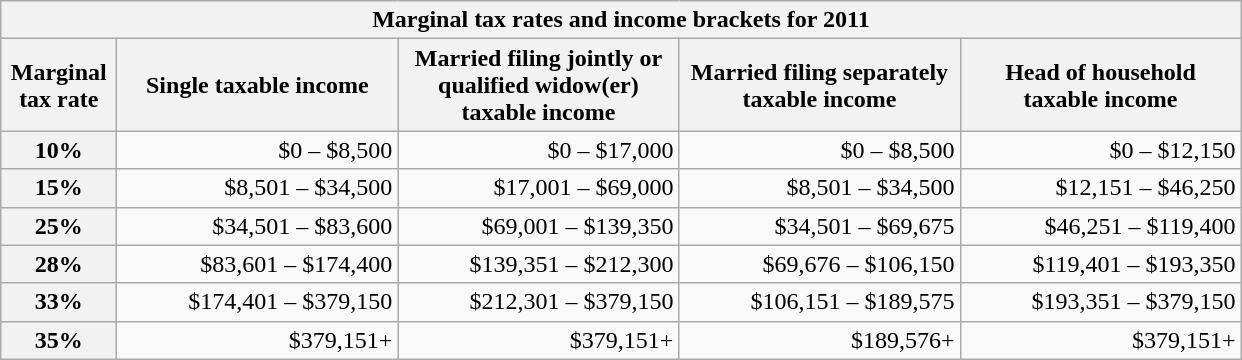<table class="wikitable collapsible collapsed" style="text-align:right" style="margin:0 0 1em 1em; font-size: 90%">
<tr>
<th colspan=5>Marginal tax rates and income brackets for 2011</th>
</tr>
<tr>
<th width=70>Marginal tax rate</th>
<th width=180>Single taxable income</th>
<th width=180>Married filing jointly or qualified widow(er) taxable income</th>
<th width=180>Married filing separately taxable income</th>
<th width=180>Head of household taxable income</th>
</tr>
<tr>
<th>10%</th>
<td>$0 – $8,500</td>
<td>$0 – $17,000</td>
<td>$0 – $8,500</td>
<td>$0 – $12,150</td>
</tr>
<tr>
<th>15%</th>
<td>$8,501 – $34,500</td>
<td>$17,001 – $69,000</td>
<td>$8,501 – $34,500</td>
<td>$12,151 – $46,250</td>
</tr>
<tr>
<th>25%</th>
<td>$34,501 – $83,600</td>
<td>$69,001 – $139,350</td>
<td>$34,501 – $69,675</td>
<td>$46,251 – $119,400</td>
</tr>
<tr>
<th>28%</th>
<td>$83,601 – $174,400</td>
<td>$139,351 – $212,300</td>
<td>$69,676 – $106,150</td>
<td>$119,401 – $193,350</td>
</tr>
<tr>
<th>33%</th>
<td>$174,401 – $379,150</td>
<td>$212,301 – $379,150</td>
<td>$106,151 – $189,575</td>
<td>$193,351 – $379,150</td>
</tr>
<tr>
<th>35%</th>
<td>$379,151+</td>
<td>$379,151+</td>
<td>$189,576+</td>
<td>$379,151+</td>
</tr>
</table>
